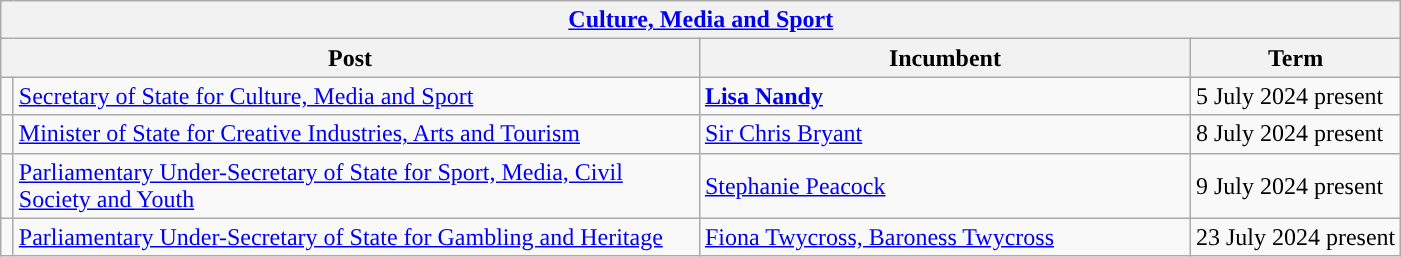<table class="wikitable">
<tr>
<th colspan="4"><a href='#'>Culture, Media and Sport</a></th>
</tr>
<tr>
<th colspan="2">Post</th>
<th>Incumbent</th>
<th>Term</th>
</tr>
<tr>
<td style="width: 1px; background: "></td>
<td style="width: 450px;"><a href='#'>Secretary of State for Culture, Media and Sport</a></td>
<td colspan="1" style="width: 320px;"><strong><a href='#'>Lisa Nandy</a></strong></td>
<td>5 July 2024 present</td>
</tr>
<tr>
<td rowspan="1" style="width: 1px; background: "></td>
<td rowspan="1"><a href='#'>Minister of State for Creative Industries, Arts and Tourism</a></td>
<td colspan="1"><a href='#'>Sir Chris Bryant</a></td>
<td>8 July 2024 present</td>
</tr>
<tr>
<td rowspan="1" style="width: 1px; background: "></td>
<td rowspan="1"><a href='#'>Parliamentary Under-Secretary of State for Sport, Media, Civil Society and Youth</a></td>
<td colspan="1"><a href='#'>Stephanie Peacock</a></td>
<td>9 July 2024 present</td>
</tr>
<tr>
<td rowspan="1" style="width: 1px; background: "></td>
<td rowspan="1"><a href='#'>Parliamentary Under-Secretary of State for Gambling and Heritage</a></td>
<td><a href='#'>Fiona Twycross, Baroness Twycross</a> </td>
<td>23 July 2024 present</td>
</tr>
</table>
